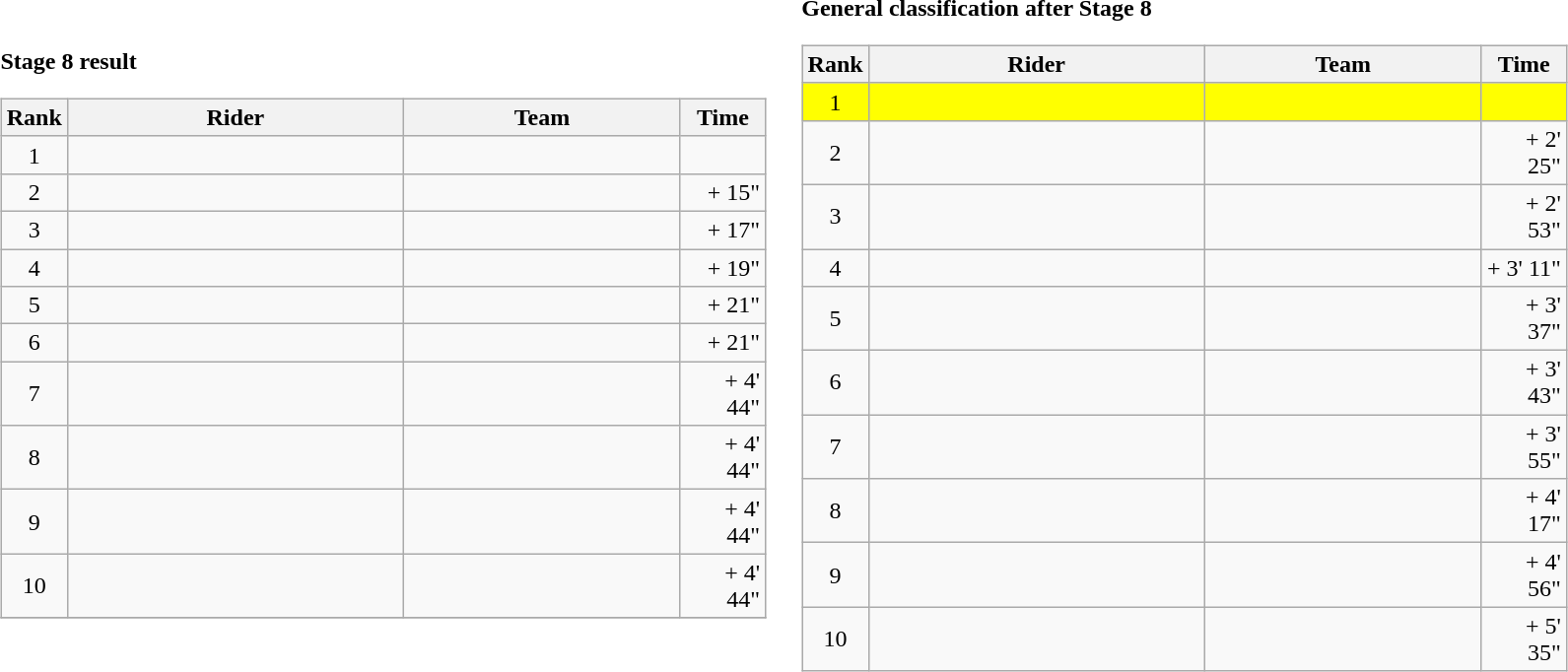<table>
<tr>
<td><strong>Stage 8 result</strong><br><table class="wikitable">
<tr>
<th width="8">Rank</th>
<th width="220">Rider</th>
<th width="180">Team</th>
<th width="50">Time</th>
</tr>
<tr>
<td style="text-align:center;">1</td>
<td></td>
<td></td>
<td align="right"></td>
</tr>
<tr>
<td style="text-align:center;">2</td>
<td></td>
<td></td>
<td align="right">+ 15"</td>
</tr>
<tr>
<td style="text-align:center;">3</td>
<td></td>
<td></td>
<td align="right">+ 17"</td>
</tr>
<tr>
<td style="text-align:center;">4</td>
<td></td>
<td></td>
<td align="right">+ 19"</td>
</tr>
<tr>
<td style="text-align:center;">5</td>
<td></td>
<td></td>
<td align="right">+ 21"</td>
</tr>
<tr>
<td style="text-align:center;">6</td>
<td></td>
<td></td>
<td align="right">+ 21"</td>
</tr>
<tr>
<td style="text-align:center;">7</td>
<td> </td>
<td></td>
<td align="right">+ 4' 44"</td>
</tr>
<tr>
<td style="text-align:center;">8</td>
<td><s></s></td>
<td></td>
<td align="right">+ 4' 44"</td>
</tr>
<tr>
<td style="text-align:center;">9</td>
<td></td>
<td></td>
<td align="right">+ 4' 44"</td>
</tr>
<tr>
<td style="text-align:center;">10</td>
<td></td>
<td></td>
<td align="right">+ 4' 44"</td>
</tr>
<tr>
</tr>
</table>
</td>
<td></td>
<td><strong>General classification after Stage 8</strong><br><table class="wikitable">
<tr>
<th width="8">Rank</th>
<th width="220">Rider</th>
<th width="180">Team</th>
<th width="50">Time</th>
</tr>
<tr bgcolor=Yellow>
<td style="text-align:center;">1</td>
<td> </td>
<td></td>
<td align="right"></td>
</tr>
<tr>
<td style="text-align:center;">2</td>
<td> </td>
<td></td>
<td align="right">+ 2' 25"</td>
</tr>
<tr>
<td style="text-align:center;">3</td>
<td></td>
<td></td>
<td align="right">+ 2' 53"</td>
</tr>
<tr>
<td style="text-align:center;">4</td>
<td></td>
<td></td>
<td align="right">+ 3' 11"</td>
</tr>
<tr>
<td style="text-align:center;">5</td>
<td><s></s></td>
<td></td>
<td align="right">+ 3' 37"</td>
</tr>
<tr>
<td style="text-align:center;">6</td>
<td></td>
<td></td>
<td align="right">+ 3' 43"</td>
</tr>
<tr>
<td style="text-align:center;">7</td>
<td></td>
<td></td>
<td align="right">+ 3' 55"</td>
</tr>
<tr>
<td style="text-align:center;">8</td>
<td></td>
<td></td>
<td align="right">+ 4' 17"</td>
</tr>
<tr>
<td style="text-align:center;">9</td>
<td></td>
<td></td>
<td align="right">+ 4' 56"</td>
</tr>
<tr>
<td style="text-align:center;">10</td>
<td></td>
<td></td>
<td align="right">+ 5' 35"</td>
</tr>
</table>
</td>
</tr>
</table>
